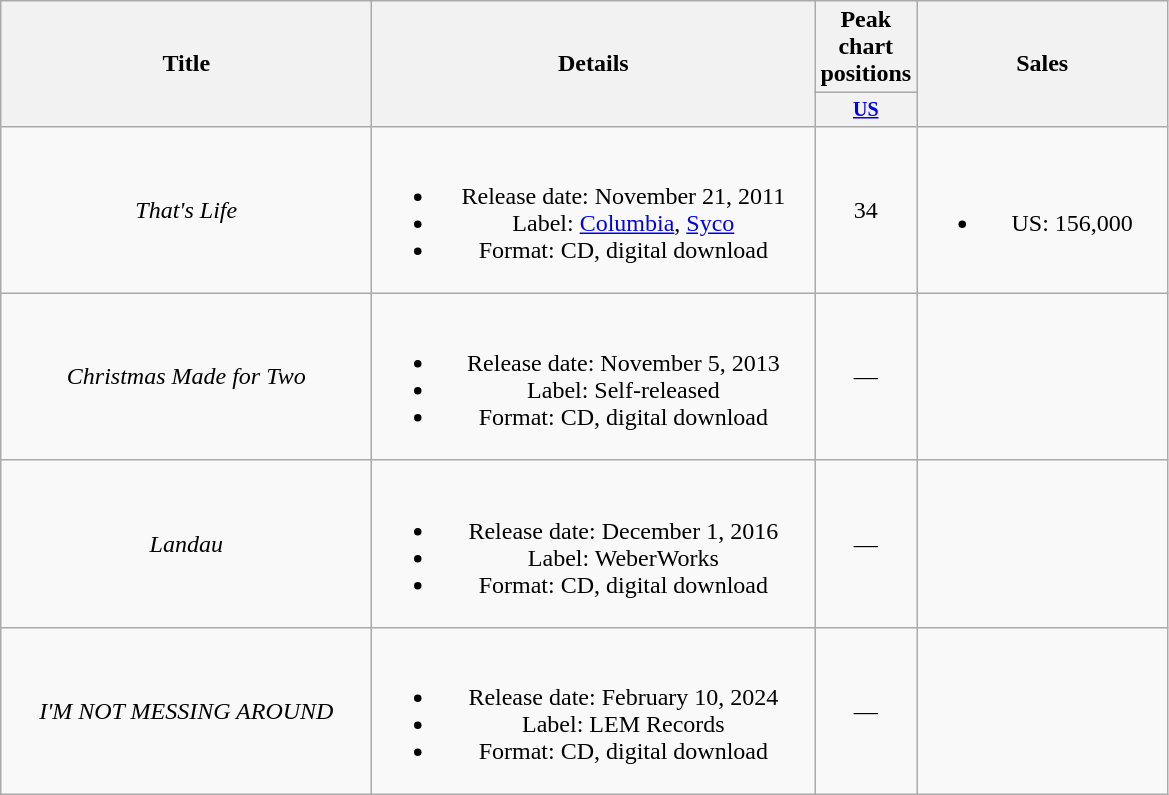<table class="wikitable" style="text-align:center;">
<tr>
<th rowspan="2" style="width:15em;">Title</th>
<th rowspan="2" style="width:18em;">Details</th>
<th>Peak chart<br>positions</th>
<th rowspan="2" style="width:10em;">Sales</th>
</tr>
<tr style="font-size:smaller;">
<th style="width:45px;"><a href='#'>US</a></th>
</tr>
<tr>
<td><em>That's Life</em></td>
<td><br><ul><li>Release date: November 21, 2011</li><li>Label: <a href='#'>Columbia</a>, <a href='#'>Syco</a></li><li>Format: CD, digital download</li></ul></td>
<td>34</td>
<td><br><ul><li>US: 156,000</li></ul></td>
</tr>
<tr>
<td><em>Christmas Made for Two</em></td>
<td><br><ul><li>Release date: November 5, 2013</li><li>Label: Self-released</li><li>Format: CD, digital download</li></ul></td>
<td>—</td>
<td></td>
</tr>
<tr>
<td><em>Landau</em></td>
<td><br><ul><li>Release date: December 1, 2016</li><li>Label: WeberWorks</li><li>Format: CD, digital download</li></ul></td>
<td>—</td>
<td></td>
</tr>
<tr>
<td><em>I'M NOT MESSING AROUND</em></td>
<td><br><ul><li>Release date: February 10, 2024</li><li>Label: LEM Records</li><li>Format: CD, digital download</li></ul></td>
<td>—</td>
<td></td>
</tr>
</table>
